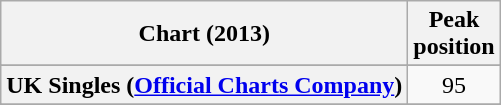<table class="wikitable sortable plainrowheaders" style="text-align:center;">
<tr>
<th scope="col">Chart (2013)</th>
<th scope="col">Peak<br>position</th>
</tr>
<tr>
</tr>
<tr>
</tr>
<tr>
<th scope="row">UK Singles (<a href='#'>Official Charts Company</a>)</th>
<td>95</td>
</tr>
<tr>
</tr>
<tr>
</tr>
</table>
